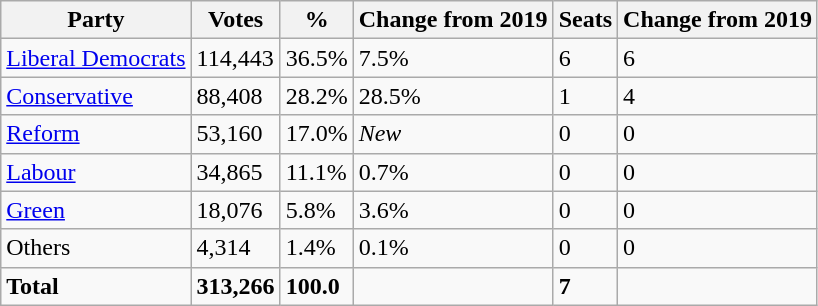<table class="wikitable">
<tr>
<th>Party</th>
<th>Votes</th>
<th>%</th>
<th>Change from 2019</th>
<th>Seats</th>
<th>Change from 2019</th>
</tr>
<tr>
<td><a href='#'>Liberal Democrats</a></td>
<td>114,443</td>
<td>36.5%</td>
<td>7.5%</td>
<td>6</td>
<td>6</td>
</tr>
<tr>
<td><a href='#'>Conservative</a></td>
<td>88,408</td>
<td>28.2%</td>
<td>28.5%</td>
<td>1</td>
<td>4</td>
</tr>
<tr>
<td><a href='#'>Reform</a></td>
<td>53,160</td>
<td>17.0%</td>
<td><em>New</em></td>
<td>0</td>
<td>0</td>
</tr>
<tr>
<td><a href='#'>Labour</a></td>
<td>34,865</td>
<td>11.1%</td>
<td>0.7%</td>
<td>0</td>
<td>0</td>
</tr>
<tr>
<td><a href='#'>Green</a></td>
<td>18,076</td>
<td>5.8%</td>
<td>3.6%</td>
<td>0</td>
<td>0</td>
</tr>
<tr>
<td>Others</td>
<td>4,314</td>
<td>1.4%</td>
<td>0.1%</td>
<td>0</td>
<td>0</td>
</tr>
<tr>
<td><strong>Total</strong></td>
<td><strong>313,266</strong></td>
<td><strong>100.0</strong></td>
<td></td>
<td><strong>7</strong></td>
<td></td>
</tr>
</table>
